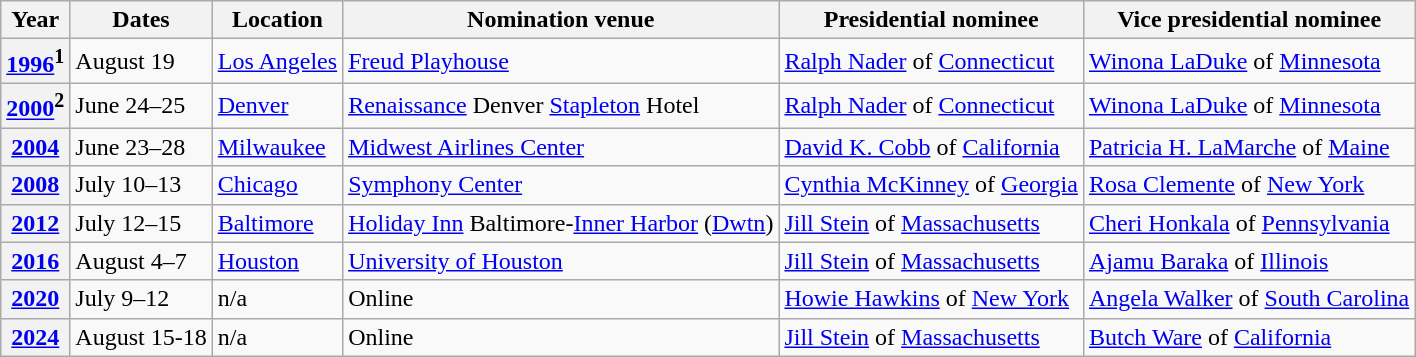<table class="wikitable">
<tr>
<th scope="col">Year</th>
<th scope="col">Dates</th>
<th scope="col">Location</th>
<th scope="col">Nomination venue</th>
<th scope="col">Presidential nominee</th>
<th scope="col">Vice presidential nominee</th>
</tr>
<tr>
<th scope="row"><a href='#'>1996</a><sup>1</sup></th>
<td>August 19</td>
<td><a href='#'>Los Angeles</a></td>
<td><a href='#'>Freud Playhouse</a></td>
<td><a href='#'>Ralph Nader</a> of <a href='#'>Connecticut</a></td>
<td><a href='#'>Winona LaDuke</a> of <a href='#'>Minnesota</a></td>
</tr>
<tr>
<th scope="row"><a href='#'>2000</a><sup>2</sup></th>
<td>June 24–25</td>
<td><a href='#'>Denver</a></td>
<td><a href='#'>Renaissance</a> Denver <a href='#'>Stapleton</a> Hotel</td>
<td><a href='#'>Ralph Nader</a> of <a href='#'>Connecticut</a></td>
<td><a href='#'>Winona LaDuke</a> of <a href='#'>Minnesota</a></td>
</tr>
<tr>
<th scope="row"><a href='#'>2004</a></th>
<td>June 23–28</td>
<td><a href='#'>Milwaukee</a></td>
<td><a href='#'>Midwest Airlines Center</a></td>
<td><a href='#'>David K. Cobb</a> of <a href='#'>California</a></td>
<td><a href='#'>Patricia H. LaMarche</a> of <a href='#'>Maine</a></td>
</tr>
<tr>
<th scope="row"><a href='#'>2008</a></th>
<td>July 10–13</td>
<td><a href='#'>Chicago</a></td>
<td><a href='#'>Symphony Center</a></td>
<td><a href='#'>Cynthia McKinney</a> of <a href='#'>Georgia</a></td>
<td><a href='#'>Rosa Clemente</a> of <a href='#'>New York</a></td>
</tr>
<tr>
<th scope="row"><a href='#'>2012</a></th>
<td>July 12–15</td>
<td><a href='#'>Baltimore</a></td>
<td><a href='#'>Holiday Inn</a> Baltimore-<a href='#'>Inner Harbor</a> (<a href='#'>Dwtn</a>)</td>
<td><a href='#'>Jill Stein</a> of <a href='#'>Massachusetts</a></td>
<td><a href='#'>Cheri Honkala</a> of <a href='#'>Pennsylvania</a></td>
</tr>
<tr>
<th scope="row"><a href='#'>2016</a></th>
<td>August 4–7</td>
<td><a href='#'>Houston</a></td>
<td><a href='#'>University of Houston</a></td>
<td><a href='#'>Jill Stein</a> of <a href='#'>Massachusetts</a></td>
<td><a href='#'>Ajamu Baraka</a> of <a href='#'>Illinois</a></td>
</tr>
<tr>
<th scope="row"><a href='#'>2020</a></th>
<td>July 9–12</td>
<td>n/a</td>
<td>Online</td>
<td><a href='#'>Howie Hawkins</a> of <a href='#'>New York</a></td>
<td><a href='#'>Angela Walker</a> of <a href='#'>South Carolina</a></td>
</tr>
<tr>
<th scope="row"><a href='#'>2024</a></th>
<td>August 15-18</td>
<td>n/a</td>
<td>Online</td>
<td><a href='#'>Jill Stein</a> of <a href='#'>Massachusetts</a></td>
<td><a href='#'>Butch Ware</a> of <a href='#'>California</a></td>
</tr>
</table>
